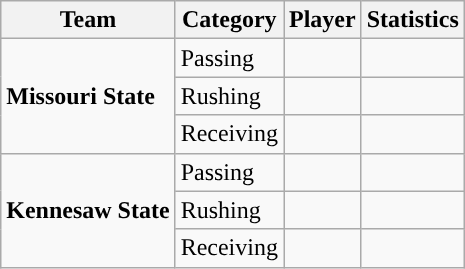<table class="wikitable" style="float: right;">
<tr>
<th>Team</th>
<th>Category</th>
<th>Player</th>
<th>Statistics</th>
</tr>
<tr>
<td rowspan=3><strong>Missouri State</strong></td>
<td>Passing</td>
<td></td>
<td></td>
</tr>
<tr>
<td>Rushing</td>
<td></td>
<td></td>
</tr>
<tr>
<td>Receiving</td>
<td></td>
<td></td>
</tr>
<tr>
<td rowspan=3><strong>Kennesaw State</strong></td>
<td>Passing</td>
<td></td>
<td></td>
</tr>
<tr>
<td>Rushing</td>
<td></td>
<td></td>
</tr>
<tr>
<td>Receiving</td>
<td></td>
<td></td>
</tr>
</table>
